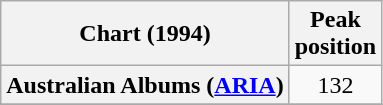<table class="wikitable sortable plainrowheaders" border="1">
<tr>
<th scope="col">Chart (1994)</th>
<th scope="col">Peak<br>position</th>
</tr>
<tr>
<th scope="row">Australian Albums (<a href='#'>ARIA</a>)</th>
<td style="text-align:center;">132</td>
</tr>
<tr>
</tr>
</table>
